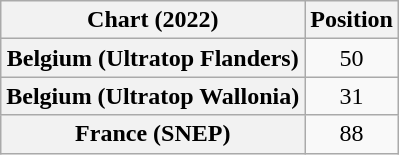<table class="wikitable sortable plainrowheaders" style="text-align:center">
<tr>
<th scope="col">Chart (2022)</th>
<th scope="col">Position</th>
</tr>
<tr>
<th scope="row">Belgium (Ultratop Flanders)</th>
<td>50</td>
</tr>
<tr>
<th scope="row">Belgium (Ultratop Wallonia)</th>
<td>31</td>
</tr>
<tr>
<th scope="row">France (SNEP)</th>
<td>88</td>
</tr>
</table>
